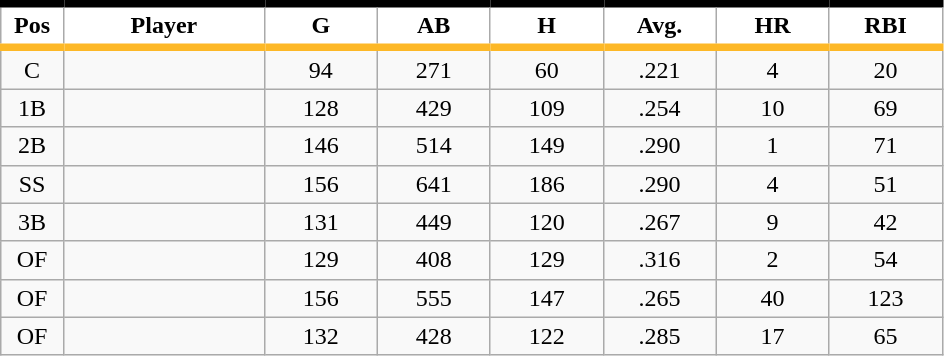<table class="wikitable sortable">
<tr>
<th style="background:#FFFFFF; border-top:#000000 5px solid; border-bottom:#FDB827 5px solid;" width="5%">Pos</th>
<th style="background:#FFFFFF; border-top:#000000 5px solid; border-bottom:#FDB827 5px solid;" width="16%">Player</th>
<th style="background:#FFFFFF; border-top:#000000 5px solid; border-bottom:#FDB827 5px solid;" width="9%">G</th>
<th style="background:#FFFFFF; border-top:#000000 5px solid; border-bottom:#FDB827 5px solid;" width="9%">AB</th>
<th style="background:#FFFFFF; border-top:#000000 5px solid; border-bottom:#FDB827 5px solid;" width="9%">H</th>
<th style="background:#FFFFFF; border-top:#000000 5px solid; border-bottom:#FDB827 5px solid;" width="9%">Avg.</th>
<th style="background:#FFFFFF; border-top:#000000 5px solid; border-bottom:#FDB827 5px solid;" width="9%">HR</th>
<th style="background:#FFFFFF; border-top:#000000 5px solid; border-bottom:#FDB827 5px solid;" width="9%">RBI</th>
</tr>
<tr align="center">
<td>C</td>
<td></td>
<td>94</td>
<td>271</td>
<td>60</td>
<td>.221</td>
<td>4</td>
<td>20</td>
</tr>
<tr align="center">
<td>1B</td>
<td></td>
<td>128</td>
<td>429</td>
<td>109</td>
<td>.254</td>
<td>10</td>
<td>69</td>
</tr>
<tr align="center">
<td>2B</td>
<td></td>
<td>146</td>
<td>514</td>
<td>149</td>
<td>.290</td>
<td>1</td>
<td>71</td>
</tr>
<tr align="center">
<td>SS</td>
<td></td>
<td>156</td>
<td>641</td>
<td>186</td>
<td>.290</td>
<td>4</td>
<td>51</td>
</tr>
<tr align="center">
<td>3B</td>
<td></td>
<td>131</td>
<td>449</td>
<td>120</td>
<td>.267</td>
<td>9</td>
<td>42</td>
</tr>
<tr align="center">
<td>OF</td>
<td></td>
<td>129</td>
<td>408</td>
<td>129</td>
<td>.316</td>
<td>2</td>
<td>54</td>
</tr>
<tr align="center">
<td>OF</td>
<td></td>
<td>156</td>
<td>555</td>
<td>147</td>
<td>.265</td>
<td>40</td>
<td>123</td>
</tr>
<tr align="center">
<td>OF</td>
<td></td>
<td>132</td>
<td>428</td>
<td>122</td>
<td>.285</td>
<td>17</td>
<td>65</td>
</tr>
</table>
